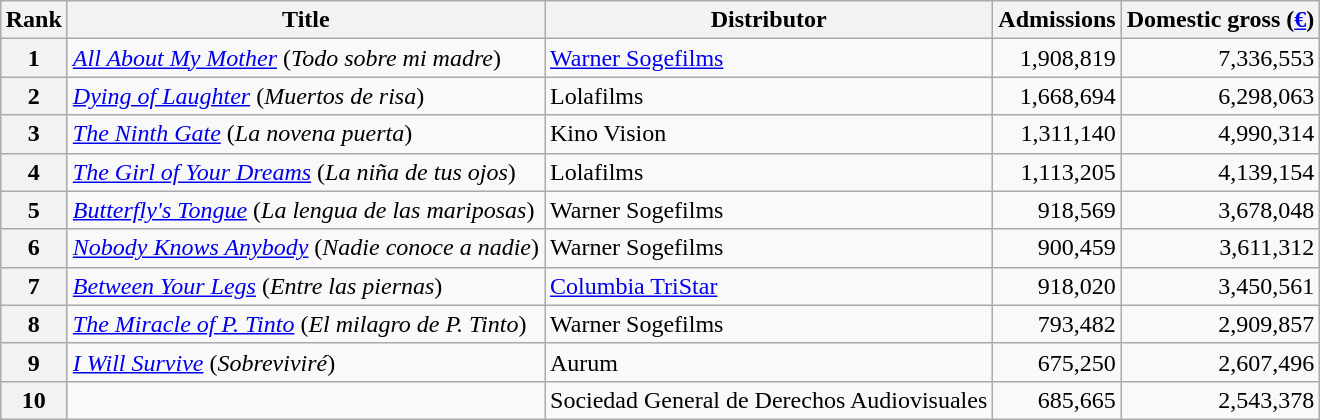<table class="wikitable" style="margin:1em auto;">
<tr>
<th>Rank</th>
<th>Title</th>
<th>Distributor</th>
<th>Admissions</th>
<th>Domestic gross (<a href='#'>€</a>)</th>
</tr>
<tr>
<th align = "center">1</th>
<td><em><a href='#'>All About My Mother</a></em> (<em>Todo sobre mi madre</em>)</td>
<td><a href='#'>Warner Sogefilms</a></td>
<td align = "right">1,908,819</td>
<td align = "right">7,336,553</td>
</tr>
<tr>
<th align = "center">2</th>
<td><em><a href='#'>Dying of Laughter</a></em> (<em>Muertos de risa</em>)</td>
<td>Lolafilms</td>
<td align = "right">1,668,694</td>
<td align = "right">6,298,063</td>
</tr>
<tr>
<th align = "center">3</th>
<td><em><a href='#'>The Ninth Gate</a></em> (<em>La novena puerta</em>)</td>
<td>Kino Vision</td>
<td align = "right">1,311,140</td>
<td align = "right">4,990,314</td>
</tr>
<tr>
<th align = "center">4</th>
<td><em><a href='#'>The Girl of Your Dreams</a></em> (<em>La niña de tus ojos</em>)</td>
<td>Lolafilms</td>
<td align = "right">1,113,205</td>
<td align = "right">4,139,154</td>
</tr>
<tr>
<th align = "center">5</th>
<td><em><a href='#'>Butterfly's Tongue</a></em> (<em>La lengua de las mariposas</em>)</td>
<td>Warner Sogefilms</td>
<td align = "right">918,569</td>
<td align = "right">3,678,048</td>
</tr>
<tr>
<th align = "center">6</th>
<td><em><a href='#'>Nobody Knows Anybody</a></em> (<em>Nadie conoce a nadie</em>)</td>
<td>Warner Sogefilms</td>
<td align = "right">900,459</td>
<td align = "right">3,611,312</td>
</tr>
<tr>
<th align = "center">7</th>
<td><em><a href='#'>Between Your Legs</a></em> (<em>Entre las piernas</em>)</td>
<td><a href='#'>Columbia TriStar</a></td>
<td align = "right">918,020</td>
<td align = "right">3,450,561</td>
</tr>
<tr>
<th align = "center">8</th>
<td><em><a href='#'>The Miracle of P. Tinto</a></em> (<em>El milagro de P. Tinto</em>)</td>
<td>Warner Sogefilms</td>
<td align = "right">793,482</td>
<td align = "right">2,909,857</td>
</tr>
<tr>
<th align = "center">9</th>
<td><em><a href='#'>I Will Survive</a></em> (<em>Sobreviviré</em>)</td>
<td>Aurum</td>
<td align = "right">675,250</td>
<td align = "right">2,607,496</td>
</tr>
<tr>
<th align = "center">10</th>
<td><em></em></td>
<td>Sociedad General de Derechos Audiovisuales</td>
<td align = "right">685,665</td>
<td align = "right">2,543,378</td>
</tr>
</table>
